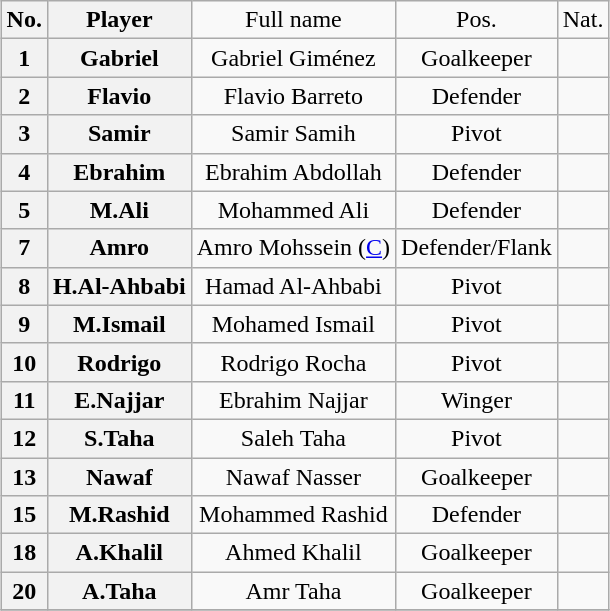<table class="wikitable sortable"  style="margin:auto; text-align:center;">
<tr>
<th>No.</th>
<th>Player</th>
<td>Full name</td>
<td>Pos.</td>
<td>Nat.</td>
</tr>
<tr>
<th>1</th>
<th>Gabriel</th>
<td>Gabriel Giménez</td>
<td>Goalkeeper</td>
<td></td>
</tr>
<tr>
<th>2</th>
<th>Flavio</th>
<td>Flavio Barreto</td>
<td>Defender</td>
<td></td>
</tr>
<tr>
<th>3</th>
<th>Samir</th>
<td>Samir Samih</td>
<td>Pivot</td>
<td></td>
</tr>
<tr>
<th>4</th>
<th>Ebrahim</th>
<td>Ebrahim Abdollah</td>
<td>Defender</td>
<td></td>
</tr>
<tr>
<th>5</th>
<th>M.Ali</th>
<td>Mohammed Ali</td>
<td>Defender</td>
<td></td>
</tr>
<tr>
<th>7</th>
<th>Amro</th>
<td>Amro Mohssein (<a href='#'>C</a>)</td>
<td>Defender/Flank</td>
<td></td>
</tr>
<tr>
<th>8</th>
<th>H.Al-Ahbabi</th>
<td>Hamad Al-Ahbabi</td>
<td>Pivot</td>
<td></td>
</tr>
<tr>
<th>9</th>
<th>M.Ismail</th>
<td>Mohamed Ismail</td>
<td>Pivot</td>
<td></td>
</tr>
<tr>
<th>10</th>
<th>Rodrigo</th>
<td>Rodrigo Rocha</td>
<td>Pivot</td>
<td></td>
</tr>
<tr>
<th>11</th>
<th>E.Najjar</th>
<td>Ebrahim Najjar</td>
<td>Winger</td>
<td></td>
</tr>
<tr>
<th>12</th>
<th>S.Taha</th>
<td>Saleh Taha</td>
<td>Pivot</td>
<td></td>
</tr>
<tr>
<th>13</th>
<th>Nawaf</th>
<td>Nawaf Nasser</td>
<td>Goalkeeper</td>
<td></td>
</tr>
<tr>
<th>15</th>
<th>M.Rashid</th>
<td>Mohammed Rashid</td>
<td>Defender</td>
<td></td>
</tr>
<tr>
<th>18</th>
<th>A.Khalil</th>
<td>Ahmed Khalil</td>
<td>Goalkeeper</td>
<td></td>
</tr>
<tr>
<th>20</th>
<th>A.Taha</th>
<td>Amr Taha</td>
<td>Goalkeeper</td>
<td></td>
</tr>
<tr>
</tr>
</table>
